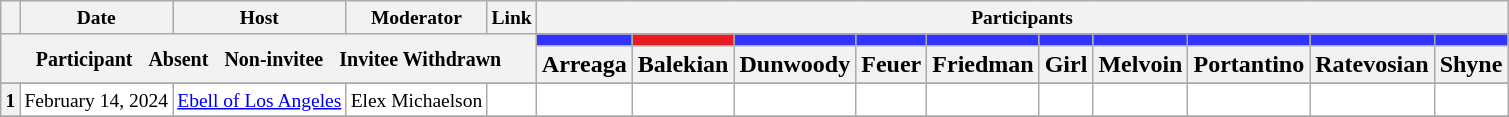<table class="wikitable" style="text-align:center;">
<tr style="font-size:small;">
<th scope="col"></th>
<th scope="col">Date</th>
<th scope="col">Host</th>
<th scope="col">Moderator</th>
<th scope="col">Link</th>
<th scope="col" colspan="10">Participants</th>
</tr>
<tr>
<th colspan="5" rowspan="2"> <small>Participant  </small> <small>Absent  </small> <small>Non-invitee  </small> <small>Invitee Withdrawn</small></th>
<th scope="col" style="background:#3333FF;"></th>
<th scope="col" style="background:#E81B23;"></th>
<th scope="col" style="background:#3333FF;"></th>
<th scope="col" style="background:#3333FF;"></th>
<th scope="col" style="background:#3333FF;"></th>
<th scope="col" style="background:#3333FF;"></th>
<th scope="col" style="background:#3333FF;"></th>
<th scope="col" style="background:#3333FF;"></th>
<th scope="col" style="background:#3333FF;"></th>
<th scope="col" style="background:#3333FF;"></th>
</tr>
<tr>
<th scope="col">Arreaga</th>
<th scope="col">Balekian</th>
<th scope="col">Dunwoody</th>
<th scope="col">Feuer</th>
<th scope="col">Friedman</th>
<th scope="col">Girl</th>
<th scope="col">Melvoin</th>
<th scope="col">Portantino</th>
<th scope="col">Ratevosian</th>
<th scope="col">Shyne</th>
</tr>
<tr>
</tr>
<tr style="background:#FFFFFF;font-size:small;">
<th scope="row">1</th>
<td style="white-space:nowrap;">February 14, 2024</td>
<td style="white-space:nowrap;"><a href='#'>Ebell of Los Angeles</a></td>
<td style="white-space:nowrap;">Elex Michaelson</td>
<td style="white-space:nowrap;"></td>
<td></td>
<td></td>
<td></td>
<td></td>
<td></td>
<td></td>
<td></td>
<td></td>
<td></td>
<td></td>
</tr>
<tr>
</tr>
</table>
